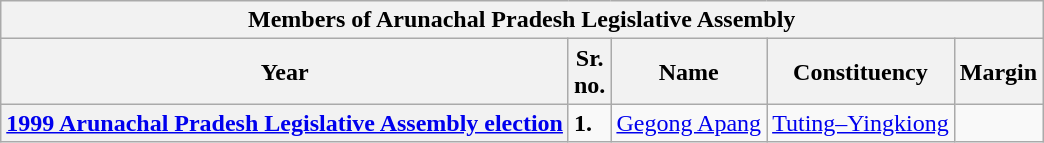<table class="wikitable sortable">
<tr>
<th colspan="5">Members of Arunachal Pradesh Legislative Assembly</th>
</tr>
<tr>
<th>Year</th>
<th>Sr.<br>no.</th>
<th>Name</th>
<th>Constituency</th>
<th>Margin</th>
</tr>
<tr>
<th><a href='#'>1999 Arunachal Pradesh Legislative Assembly election</a></th>
<td><strong>1.</strong></td>
<td><a href='#'>Gegong Apang</a></td>
<td><a href='#'>Tuting–Yingkiong</a></td>
<td></td>
</tr>
</table>
